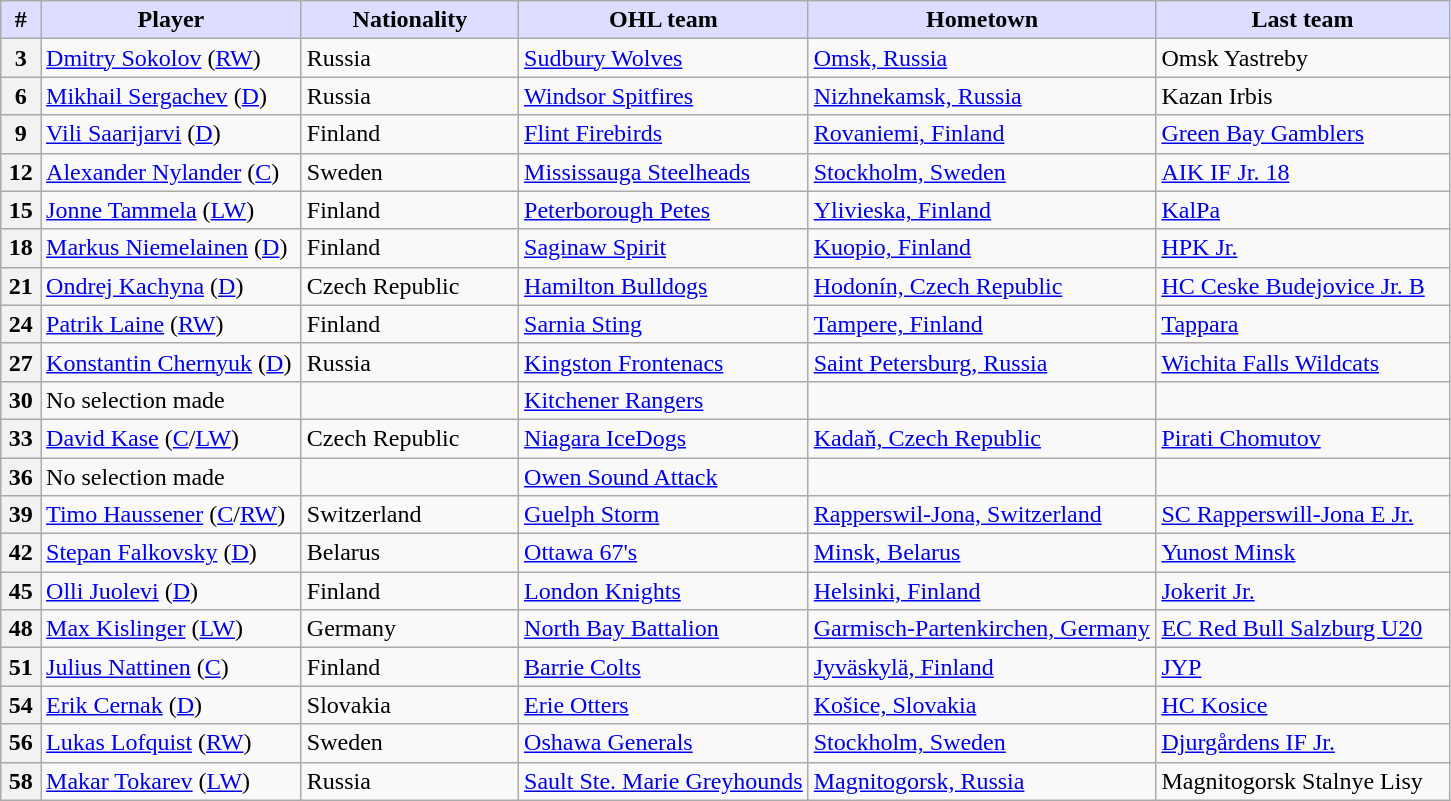<table class="wikitable">
<tr>
<th style="background:#ddf; width:2.75%;">#</th>
<th style="background:#ddf; width:18.0%;">Player</th>
<th style="background:#ddf; width:15.0%;">Nationality</th>
<th style="background:#ddf; width:20.0%;">OHL team</th>
<th style="background:#ddf; width:24.0%;">Hometown</th>
<th style="background:#ddf; width:100.0%;">Last team</th>
</tr>
<tr>
<th>3</th>
<td><a href='#'>Dmitry Sokolov</a> (<a href='#'>RW</a>)</td>
<td> Russia</td>
<td><a href='#'>Sudbury Wolves</a></td>
<td><a href='#'>Omsk, Russia</a></td>
<td>Omsk Yastreby</td>
</tr>
<tr>
<th>6</th>
<td><a href='#'>Mikhail Sergachev</a> (<a href='#'>D</a>)</td>
<td> Russia</td>
<td><a href='#'>Windsor Spitfires</a></td>
<td><a href='#'>Nizhnekamsk, Russia</a></td>
<td>Kazan Irbis</td>
</tr>
<tr>
<th>9</th>
<td><a href='#'>Vili Saarijarvi</a> (<a href='#'>D</a>)</td>
<td> Finland</td>
<td><a href='#'>Flint Firebirds</a></td>
<td><a href='#'>Rovaniemi, Finland</a></td>
<td><a href='#'>Green Bay Gamblers</a></td>
</tr>
<tr>
<th>12</th>
<td><a href='#'>Alexander Nylander</a> (<a href='#'>C</a>)</td>
<td> Sweden</td>
<td><a href='#'>Mississauga Steelheads</a></td>
<td><a href='#'>Stockholm, Sweden</a></td>
<td><a href='#'>AIK IF Jr. 18</a></td>
</tr>
<tr>
<th>15</th>
<td><a href='#'>Jonne Tammela</a> (<a href='#'>LW</a>)</td>
<td> Finland</td>
<td><a href='#'>Peterborough Petes</a></td>
<td><a href='#'>Ylivieska, Finland</a></td>
<td><a href='#'>KalPa</a></td>
</tr>
<tr>
<th>18</th>
<td><a href='#'>Markus Niemelainen</a> (<a href='#'>D</a>)</td>
<td> Finland</td>
<td><a href='#'>Saginaw Spirit</a></td>
<td><a href='#'>Kuopio, Finland</a></td>
<td><a href='#'>HPK Jr.</a></td>
</tr>
<tr>
<th>21</th>
<td><a href='#'>Ondrej Kachyna</a> (<a href='#'>D</a>)</td>
<td> Czech Republic</td>
<td><a href='#'>Hamilton Bulldogs</a></td>
<td><a href='#'>Hodonín, Czech Republic</a></td>
<td><a href='#'>HC Ceske Budejovice Jr. B</a></td>
</tr>
<tr>
<th>24</th>
<td><a href='#'>Patrik Laine</a> (<a href='#'>RW</a>)</td>
<td> Finland</td>
<td><a href='#'>Sarnia Sting</a></td>
<td><a href='#'>Tampere, Finland</a></td>
<td><a href='#'>Tappara</a></td>
</tr>
<tr>
<th>27</th>
<td><a href='#'>Konstantin Chernyuk</a> (<a href='#'>D</a>)</td>
<td> Russia</td>
<td><a href='#'>Kingston Frontenacs</a></td>
<td><a href='#'>Saint Petersburg, Russia</a></td>
<td><a href='#'>Wichita Falls Wildcats</a></td>
</tr>
<tr>
<th>30</th>
<td>No selection made</td>
<td></td>
<td><a href='#'>Kitchener Rangers</a></td>
<td></td>
<td></td>
</tr>
<tr>
<th>33</th>
<td><a href='#'>David Kase</a> (<a href='#'>C</a>/<a href='#'>LW</a>)</td>
<td> Czech Republic</td>
<td><a href='#'>Niagara IceDogs</a></td>
<td><a href='#'>Kadaň, Czech Republic</a></td>
<td><a href='#'>Pirati Chomutov</a></td>
</tr>
<tr>
<th>36</th>
<td>No selection made</td>
<td></td>
<td><a href='#'>Owen Sound Attack</a></td>
<td></td>
<td></td>
</tr>
<tr>
<th>39</th>
<td><a href='#'>Timo Haussener</a> (<a href='#'>C</a>/<a href='#'>RW</a>)</td>
<td> Switzerland</td>
<td><a href='#'>Guelph Storm</a></td>
<td><a href='#'>Rapperswil-Jona, Switzerland</a></td>
<td><a href='#'>SC Rapperswill-Jona E Jr.</a></td>
</tr>
<tr>
<th>42</th>
<td><a href='#'>Stepan Falkovsky</a> (<a href='#'>D</a>)</td>
<td> Belarus</td>
<td><a href='#'>Ottawa 67's</a></td>
<td><a href='#'>Minsk, Belarus</a></td>
<td><a href='#'>Yunost Minsk</a></td>
</tr>
<tr>
<th>45</th>
<td><a href='#'>Olli Juolevi</a> (<a href='#'>D</a>)</td>
<td> Finland</td>
<td><a href='#'>London Knights</a></td>
<td><a href='#'>Helsinki, Finland</a></td>
<td><a href='#'>Jokerit Jr.</a></td>
</tr>
<tr>
<th>48</th>
<td><a href='#'>Max Kislinger</a> (<a href='#'>LW</a>)</td>
<td> Germany</td>
<td><a href='#'>North Bay Battalion</a></td>
<td><a href='#'>Garmisch-Partenkirchen, Germany</a></td>
<td><a href='#'>EC Red Bull Salzburg U20</a></td>
</tr>
<tr>
<th>51</th>
<td><a href='#'>Julius Nattinen</a> (<a href='#'>C</a>)</td>
<td> Finland</td>
<td><a href='#'>Barrie Colts</a></td>
<td><a href='#'>Jyväskylä, Finland</a></td>
<td><a href='#'>JYP</a></td>
</tr>
<tr>
<th>54</th>
<td><a href='#'>Erik Cernak</a> (<a href='#'>D</a>)</td>
<td> Slovakia</td>
<td><a href='#'>Erie Otters</a></td>
<td><a href='#'>Košice, Slovakia</a></td>
<td><a href='#'>HC Kosice</a></td>
</tr>
<tr>
<th>56</th>
<td><a href='#'>Lukas Lofquist</a> (<a href='#'>RW</a>)</td>
<td> Sweden</td>
<td><a href='#'>Oshawa Generals</a></td>
<td><a href='#'>Stockholm, Sweden</a></td>
<td><a href='#'>Djurgårdens IF Jr.</a></td>
</tr>
<tr>
<th>58</th>
<td><a href='#'>Makar Tokarev</a> (<a href='#'>LW</a>)</td>
<td> Russia</td>
<td><a href='#'>Sault Ste. Marie Greyhounds</a></td>
<td><a href='#'>Magnitogorsk, Russia</a></td>
<td>Magnitogorsk Stalnye Lisy</td>
</tr>
</table>
